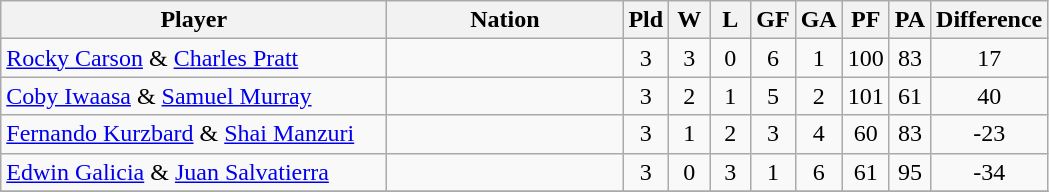<table class="wikitable" style="text-align:center">
<tr>
<th width="250">Player</th>
<th width="150">Nation</th>
<th width=20>Pld</th>
<th width=20>W</th>
<th width=20>L</th>
<th width=20>GF</th>
<th width=20>GA</th>
<th width=20>PF</th>
<th width=20>PA</th>
<th width=30>Difference</th>
</tr>
<tr>
<td align="left"><a href='#'>Rocky Carson</a> & <a href='#'>Charles Pratt</a></td>
<td align="left"></td>
<td>3</td>
<td>3</td>
<td>0</td>
<td>6</td>
<td>1</td>
<td>100</td>
<td>83</td>
<td>17</td>
</tr>
<tr>
<td align="left"><a href='#'>Coby Iwaasa</a> & <a href='#'>Samuel Murray</a></td>
<td align="left"></td>
<td>3</td>
<td>2</td>
<td>1</td>
<td>5</td>
<td>2</td>
<td>101</td>
<td>61</td>
<td>40</td>
</tr>
<tr>
<td align="left"><a href='#'>Fernando Kurzbard</a> & <a href='#'>Shai Manzuri</a></td>
<td align="left"></td>
<td>3</td>
<td>1</td>
<td>2</td>
<td>3</td>
<td>4</td>
<td>60</td>
<td>83</td>
<td>-23</td>
</tr>
<tr>
<td align="left"><a href='#'>Edwin Galicia</a> & <a href='#'>Juan Salvatierra</a></td>
<td align="left"></td>
<td>3</td>
<td>0</td>
<td>3</td>
<td>1</td>
<td>6</td>
<td>61</td>
<td>95</td>
<td>-34</td>
</tr>
<tr>
</tr>
</table>
